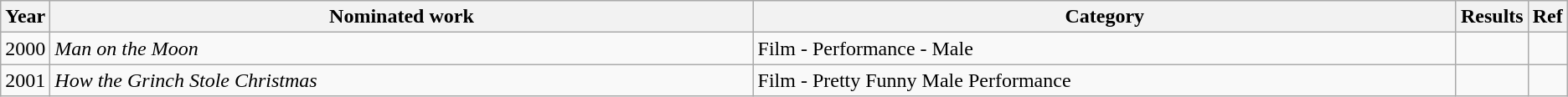<table class="wikitable">
<tr>
<th scope="col" style="width:1em;">Year</th>
<th scope="col" style="width:35em;">Nominated work</th>
<th scope="col" style="width:35em;">Category</th>
<th scope="col" style="width:1em;">Results</th>
<th scope="col" style="width:1em;">Ref</th>
</tr>
<tr>
<td>2000</td>
<td><em>Man on the Moon</em></td>
<td>Film - Performance - Male</td>
<td></td>
<td></td>
</tr>
<tr>
<td>2001</td>
<td><em>How the Grinch Stole Christmas</em></td>
<td>Film - Pretty Funny Male Performance</td>
<td></td>
<td></td>
</tr>
</table>
